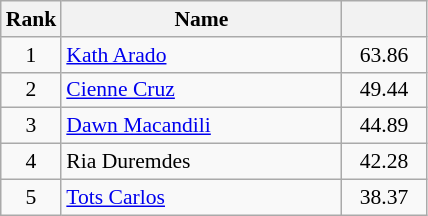<table class="wikitable" style="font-size:90%">
<tr>
<th width=30>Rank</th>
<th width=180>Name</th>
<th width=50></th>
</tr>
<tr>
<td style="text-align:center">1</td>
<td><a href='#'>Kath Arado</a></td>
<td style="text-align:center">63.86</td>
</tr>
<tr>
<td style="text-align:center">2</td>
<td><a href='#'>Cienne Cruz</a></td>
<td style="text-align:center">49.44</td>
</tr>
<tr>
<td style="text-align:center">3</td>
<td><a href='#'>Dawn Macandili</a></td>
<td style="text-align:center">44.89</td>
</tr>
<tr>
<td style="text-align:center">4</td>
<td>Ria Duremdes</td>
<td style="text-align:center">42.28</td>
</tr>
<tr>
<td style="text-align:center">5</td>
<td><a href='#'>Tots Carlos</a></td>
<td style="text-align:center">38.37</td>
</tr>
</table>
